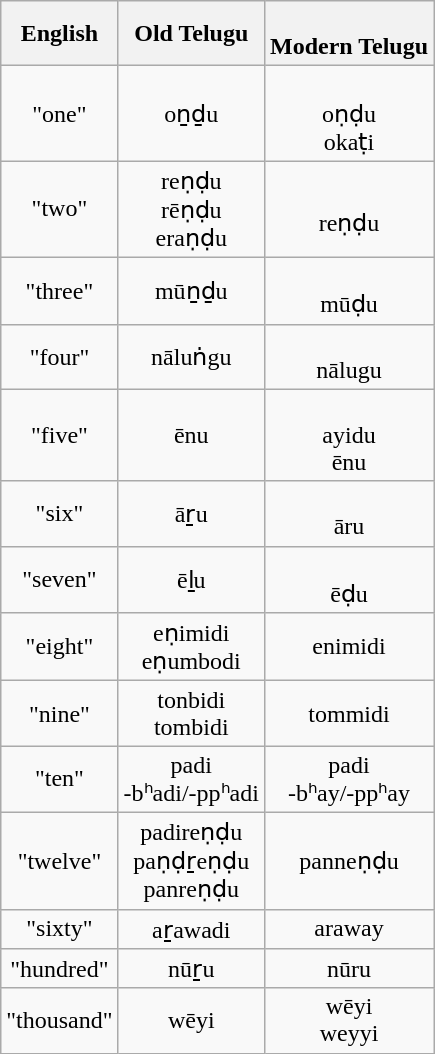<table class="wikitable" style=text-align:center>
<tr>
<th>English</th>
<th>Old Telugu</th>
<th><br>Modern Telugu</th>
</tr>
<tr>
<td>"one"</td>
<td>oṉḏu</td>
<td><br>oṇḍu<br>okaṭi</td>
</tr>
<tr>
<td>"two"</td>
<td>reṇḍu<br>rēṇḍu<br>eraṇḍu</td>
<td><br>reṇḍu</td>
</tr>
<tr>
<td>"three"</td>
<td>mūṉḏu</td>
<td><br>mūḍu</td>
</tr>
<tr>
<td>"four"</td>
<td>nāluṅgu</td>
<td><br>nālugu</td>
</tr>
<tr>
<td>"five"</td>
<td>ēnu</td>
<td><br>ayidu<br>ēnu</td>
</tr>
<tr>
<td>"six"</td>
<td>āṟu</td>
<td><br>āru</td>
</tr>
<tr>
<td>"seven"</td>
<td>ēḻu</td>
<td><br>ēḍu</td>
</tr>
<tr>
<td>"eight"</td>
<td>eṇimidi<br>eṇumbodi</td>
<td>enimidi</td>
</tr>
<tr>
<td>"nine"</td>
<td>tonbidi<br>tombidi</td>
<td>tommidi</td>
</tr>
<tr>
<td>"ten"</td>
<td>padi<br>-bʰadi/-ppʰadi</td>
<td>padi<br>-bʰay/-ppʰay</td>
</tr>
<tr>
<td>"twelve"</td>
<td>padireṇḍu<br>paṇḍṟeṇḍu<br>panreṇḍu</td>
<td>panneṇḍu</td>
</tr>
<tr>
<td>"sixty"</td>
<td>aṟawadi</td>
<td>araway</td>
</tr>
<tr>
<td>"hundred"</td>
<td>nūṟu</td>
<td>nūru</td>
</tr>
<tr>
<td>"thousand"</td>
<td>wēyi</td>
<td>wēyi<br>weyyi</td>
</tr>
</table>
